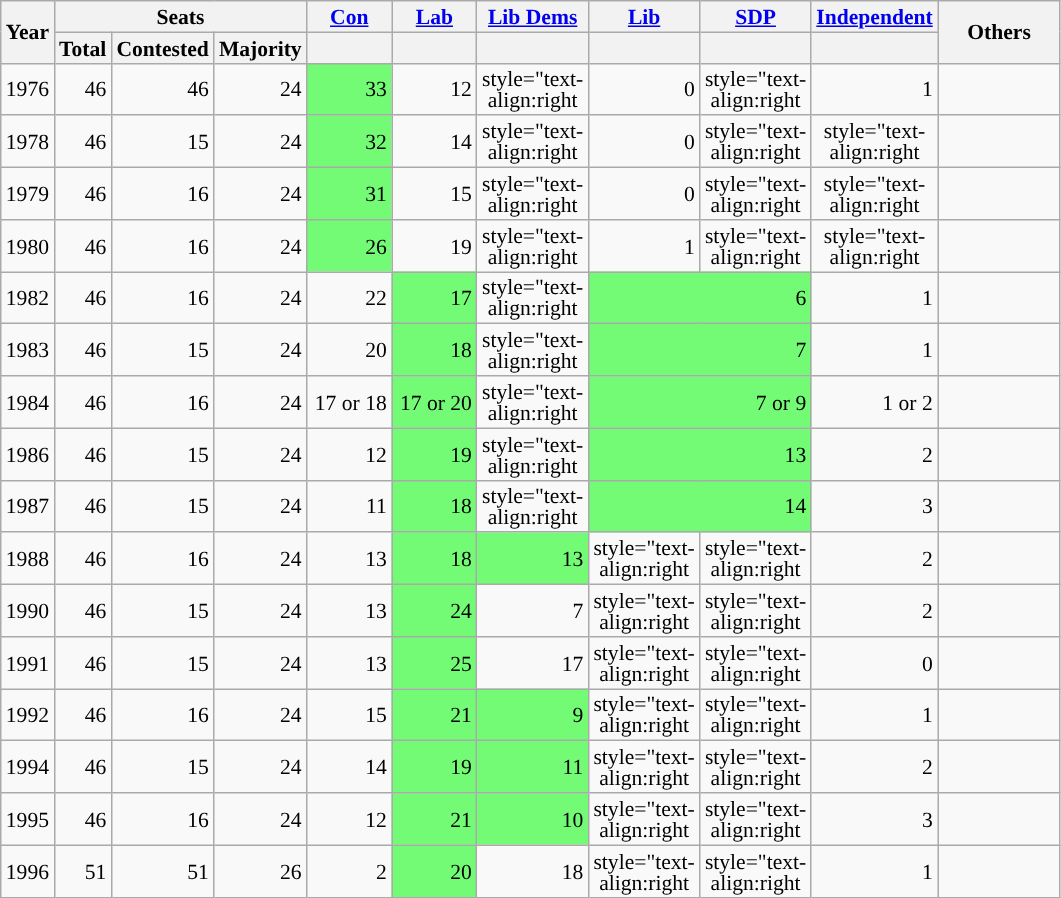<table class="wikitable sortable mw-datatable" style="text-align:center;font-size:90%;line-height:14px;">
<tr>
<th rowspan="2">Year</th>
<th Colspan="3">Seats</th>
<th class="unsortable" style="width:50px;"><a href='#'>Con</a></th>
<th class="unsortable" style="width:50px;"><a href='#'>Lab</a></th>
<th class="unsortable" style="width:50px;"><a href='#'>Lib Dems</a></th>
<th class="unsortable" style="width:50px;"><a href='#'>Lib</a></th>
<th class="unsortable" style="width:50px;"><a href='#'>SDP</a></th>
<th class="unsortable" style="width:50px;"><a href='#'>Independent</a></th>
<th rowspan="2" class="unsortable" style="width:75px;">Others</th>
</tr>
<tr>
<th>Total</th>
<th>Contested</th>
<th>Majority</th>
<th data-sort-type="number" style="background:"></th>
<th data-sort-type="number" style="background:"></th>
<th data-sort-type="number" style="background:"></th>
<th data-sort-type="number" style="background:"></th>
<th data-sort-type="number" style="background:"></th>
<th data-sort-type="number" style="background:"></th>
</tr>
<tr>
<td>1976</td>
<td style="text-align:right">46</td>
<td style="text-align:right">46</td>
<td style="text-align:right">24</td>
<td scope="row" style="text-align: right; font-weight; background-color:#73FB76;">33</td>
<td style="text-align:right">12</td>
<td>style="text-align:right </td>
<td style="text-align:right">0</td>
<td>style="text-align:right </td>
<td style="text-align:right">1</td>
<td style="text-align:right"></td>
</tr>
<tr>
<td>1978</td>
<td style="text-align:right">46</td>
<td style="text-align:right">15</td>
<td style="text-align:right">24</td>
<td scope="row" style="text-align: right; font-weight; background-color:#73FB76;">32</td>
<td style="text-align:right">14</td>
<td>style="text-align:right </td>
<td style="text-align:right">0</td>
<td>style="text-align:right </td>
<td>style="text-align:right </td>
<td style="text-align:right"></td>
</tr>
<tr>
<td>1979</td>
<td style="text-align:right">46</td>
<td style="text-align:right">16</td>
<td style="text-align:right">24</td>
<td scope="row" style="text-align: right; font-weight; background-color:#73FB76;">31</td>
<td style="text-align:right">15</td>
<td>style="text-align:right </td>
<td style="text-align:right">0</td>
<td>style="text-align:right </td>
<td>style="text-align:right </td>
<td style="text-align:right"></td>
</tr>
<tr>
<td>1980</td>
<td style="text-align:right">46</td>
<td style="text-align:right">16</td>
<td style="text-align:right">24</td>
<td scope="row" style="text-align: right; font-weight; background-color:#73FB76;">26</td>
<td style="text-align:right">19</td>
<td>style="text-align:right </td>
<td style="text-align:right">1</td>
<td>style="text-align:right </td>
<td>style="text-align:right </td>
<td style="text-align:right"></td>
</tr>
<tr>
<td>1982</td>
<td style="text-align:right">46</td>
<td style="text-align:right">16</td>
<td style="text-align:right">24</td>
<td style="text-align:right">22</td>
<td scope="row" style="text-align: right; font-weight; background-color:#73FB76;">17</td>
<td>style="text-align:right </td>
<td colspan=2 scope="row" style="text-align: right; font-weight; background-color:#73FB76;">6</td>
<td style="text-align:right">1</td>
<td style="text-align:right"></td>
</tr>
<tr>
<td>1983</td>
<td style="text-align:right">46</td>
<td style="text-align:right">15</td>
<td style="text-align:right">24</td>
<td style="text-align:right">20</td>
<td scope="row" style="text-align: right; font-weight; background-color:#73FB76;">18</td>
<td>style="text-align:right </td>
<td colspan=2 scope="row" style="text-align: right; font-weight; background-color:#73FB76;">7</td>
<td style="text-align:right">1</td>
<td style="text-align:right"></td>
</tr>
<tr>
<td>1984</td>
<td style="text-align:right">46</td>
<td style="text-align:right">16</td>
<td style="text-align:right">24</td>
<td style="text-align:right">17 or 18</td>
<td scope="row" style="text-align: right; font-weight; background-color:#73FB76;">17 or 20</td>
<td>style="text-align:right </td>
<td colspan=2 scope="row" style="text-align: right; font-weight; background-color:#73FB76;">7 or 9</td>
<td style="text-align:right">1 or 2</td>
<td style="text-align:right"></td>
</tr>
<tr>
<td>1986</td>
<td style="text-align:right">46</td>
<td style="text-align:right">15</td>
<td style="text-align:right">24</td>
<td style="text-align:right">12</td>
<td scope="row" style="text-align: right; font-weight; background-color:#73FB76;">19</td>
<td>style="text-align:right </td>
<td colspan=2 scope="row" style="text-align: right; font-weight; background-color:#73FB76;">13</td>
<td style="text-align:right">2</td>
<td style="text-align:right"></td>
</tr>
<tr>
<td>1987</td>
<td style="text-align:right">46</td>
<td style="text-align:right">15</td>
<td style="text-align:right">24</td>
<td style="text-align:right">11</td>
<td scope="row" style="text-align: right; font-weight; background-color:#73FB76;">18</td>
<td>style="text-align:right </td>
<td colspan=2 scope="row" style="text-align: right; font-weight; background-color:#73FB76;">14</td>
<td style="text-align:right">3</td>
<td style="text-align:right"></td>
</tr>
<tr>
<td>1988</td>
<td style="text-align:right">46</td>
<td style="text-align:right">16</td>
<td style="text-align:right">24</td>
<td style="text-align:right">13</td>
<td scope="row" style="text-align: right; font-weight; background-color:#73FB76;">18</td>
<td scope="row" style="text-align: right; font-weight; background-color:#73FB76;">13</td>
<td>style="text-align:right </td>
<td>style="text-align:right </td>
<td style="text-align:right">2</td>
<td style="text-align:right"></td>
</tr>
<tr>
<td>1990</td>
<td style="text-align:right">46</td>
<td style="text-align:right">15</td>
<td style="text-align:right">24</td>
<td style="text-align:right">13</td>
<td scope="row" style="text-align: right; font-weight; background-color:#73FB76;">24</td>
<td style="text-align:right">7</td>
<td>style="text-align:right </td>
<td>style="text-align:right </td>
<td style="text-align:right">2</td>
<td style="text-align:right"></td>
</tr>
<tr>
<td>1991</td>
<td style="text-align:right">46</td>
<td style="text-align:right">15</td>
<td style="text-align:right">24</td>
<td style="text-align:right">13</td>
<td scope="row" style="text-align: right; font-weight; background-color:#73FB76;">25</td>
<td style="text-align:right">17</td>
<td>style="text-align:right </td>
<td>style="text-align:right </td>
<td style="text-align:right">0</td>
<td style="text-align:right"></td>
</tr>
<tr>
<td>1992</td>
<td style="text-align:right">46</td>
<td style="text-align:right">16</td>
<td style="text-align:right">24</td>
<td style="text-align:right">15</td>
<td scope="row" style="text-align: right; font-weight; background-color:#73FB76;">21</td>
<td scope="row" style="text-align: right; font-weight; background-color:#73FB76;">9</td>
<td>style="text-align:right </td>
<td>style="text-align:right </td>
<td style="text-align:right">1</td>
<td style="text-align:right"></td>
</tr>
<tr>
<td>1994</td>
<td style="text-align:right">46</td>
<td style="text-align:right">15</td>
<td style="text-align:right">24</td>
<td style="text-align:right">14</td>
<td scope="row" style="text-align: right; font-weight; background-color:#73FB76;">19</td>
<td scope="row" style="text-align: right; font-weight; background-color:#73FB76;">11</td>
<td>style="text-align:right </td>
<td>style="text-align:right </td>
<td style="text-align:right">2</td>
<td style="text-align:right"></td>
</tr>
<tr>
<td>1995</td>
<td style="text-align:right">46</td>
<td style="text-align:right">16</td>
<td style="text-align:right">24</td>
<td style="text-align:right">12</td>
<td scope="row" style="text-align: right; font-weight; background-color:#73FB76;">21</td>
<td scope="row" style="text-align: right; font-weight; background-color:#73FB76;">10</td>
<td>style="text-align:right </td>
<td>style="text-align:right </td>
<td style="text-align:right">3</td>
<td style="text-align:right"></td>
</tr>
<tr>
<td>1996</td>
<td style="text-align:right">51</td>
<td style="text-align:right">51</td>
<td style="text-align:right">26</td>
<td style="text-align:right">2</td>
<td scope="row" style="text-align: right; font-weight; background-color:#73FB76;">20</td>
<td style="text-align:right">18</td>
<td>style="text-align:right </td>
<td>style="text-align:right </td>
<td style="text-align:right">1</td>
<td style="text-align:right"></td>
</tr>
</table>
